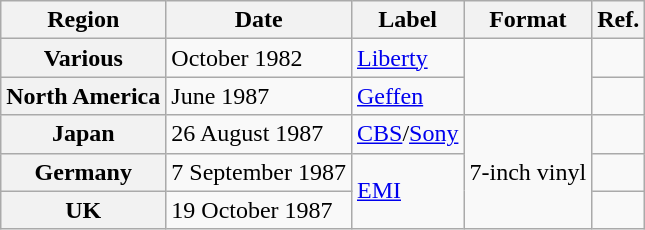<table class="wikitable plainrowheaders">
<tr>
<th scope="col">Region</th>
<th scope="col">Date</th>
<th scope="col">Label</th>
<th scope="col">Format</th>
<th scope="col">Ref.</th>
</tr>
<tr>
<th scope="row">Various</th>
<td scope="row">October 1982</td>
<td scope="row"><a href='#'>Liberty</a></td>
<td scope="row" rowspan="2"></td>
<td scope="row"></td>
</tr>
<tr>
<th scope="row">North America</th>
<td scope="row">June 1987</td>
<td scope="row"><a href='#'>Geffen</a></td>
<td scope="row"></td>
</tr>
<tr>
<th scope="row">Japan</th>
<td scope="row">26 August 1987</td>
<td scope="row"><a href='#'>CBS</a>/<a href='#'>Sony</a></td>
<td scope="row" rowspan="3">7-inch vinyl</td>
<td scope="row"></td>
</tr>
<tr>
<th scope="row">Germany</th>
<td scope="row">7 September 1987</td>
<td scope="row" rowspan="2"><a href='#'>EMI</a></td>
<td scope="row"></td>
</tr>
<tr>
<th scope="row">UK</th>
<td scope="row">19 October 1987</td>
<td scope="row"></td>
</tr>
</table>
